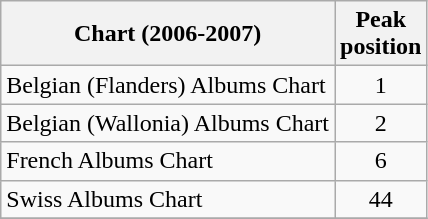<table class="wikitable sortable">
<tr>
<th align="left">Chart (2006-2007)</th>
<th align="center">Peak<br>position</th>
</tr>
<tr>
<td align="left">Belgian (Flanders) Albums Chart</td>
<td align="center">1</td>
</tr>
<tr>
<td align="left">Belgian (Wallonia) Albums Chart</td>
<td align="center">2</td>
</tr>
<tr>
<td align="left">French Albums Chart</td>
<td align="center">6</td>
</tr>
<tr>
<td align="left">Swiss Albums Chart</td>
<td align="center">44</td>
</tr>
<tr>
</tr>
</table>
